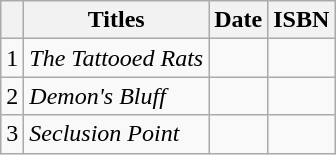<table class="wikitable">
<tr>
<th></th>
<th>Titles</th>
<th>Date</th>
<th>ISBN</th>
</tr>
<tr>
<td>1</td>
<td><em>The Tattooed Rats</em></td>
<td></td>
<td></td>
</tr>
<tr>
<td>2</td>
<td><em>Demon's Bluff</em></td>
<td></td>
<td></td>
</tr>
<tr>
<td>3</td>
<td><em>Seclusion Point</em></td>
<td></td>
<td></td>
</tr>
</table>
